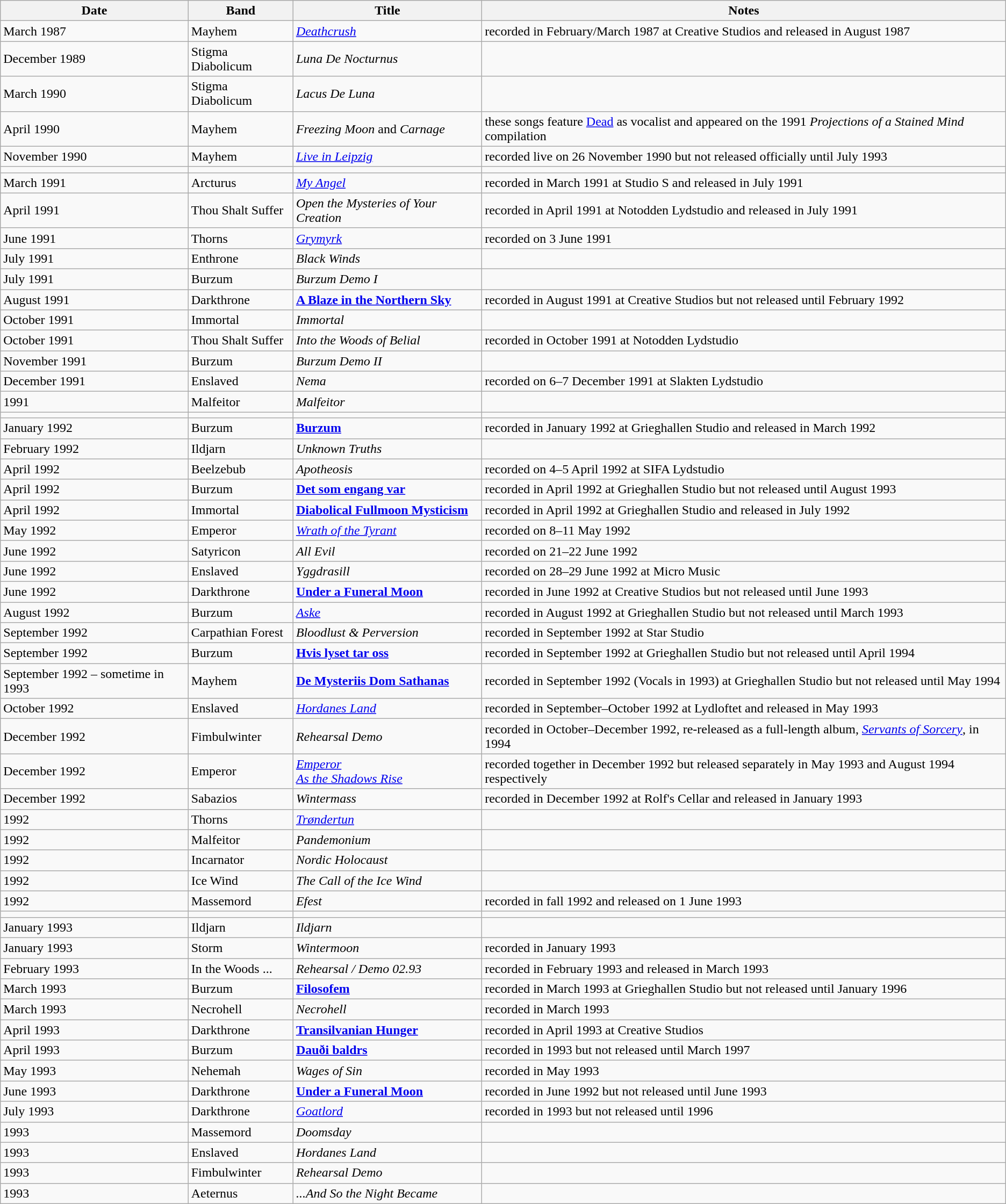<table class="wikitable sortable">
<tr>
<th>Date</th>
<th>Band</th>
<th>Title</th>
<th>Notes</th>
</tr>
<tr>
<td>March 1987</td>
<td>Mayhem</td>
<td><em><a href='#'>Deathcrush</a></em></td>
<td>recorded in February/March 1987 at Creative Studios and released in August 1987</td>
</tr>
<tr>
<td>December 1989</td>
<td>Stigma Diabolicum</td>
<td><em>Luna De Nocturnus</em></td>
<td></td>
</tr>
<tr>
<td>March 1990</td>
<td>Stigma Diabolicum</td>
<td><em>Lacus De Luna</em></td>
<td></td>
</tr>
<tr>
<td>April 1990</td>
<td>Mayhem</td>
<td><em>Freezing Moon</em> and <em>Carnage</em></td>
<td>these songs feature <a href='#'>Dead</a> as vocalist and appeared on the 1991 <em>Projections of a Stained Mind</em> compilation</td>
</tr>
<tr>
<td>November 1990</td>
<td>Mayhem</td>
<td><em><a href='#'>Live in Leipzig</a></em></td>
<td>recorded live on 26 November 1990 but not released officially until July 1993</td>
</tr>
<tr>
<td></td>
<td></td>
<td></td>
<td></td>
</tr>
<tr>
<td>March 1991</td>
<td>Arcturus</td>
<td><em><a href='#'>My Angel</a></em></td>
<td>recorded in March 1991 at Studio S and released in July 1991</td>
</tr>
<tr>
<td>April 1991</td>
<td>Thou Shalt Suffer</td>
<td><em>Open the Mysteries of Your Creation</em></td>
<td>recorded in April 1991 at Notodden Lydstudio and released in July 1991</td>
</tr>
<tr>
<td>June 1991</td>
<td>Thorns</td>
<td><em><a href='#'>Grymyrk</a></em></td>
<td>recorded on 3 June 1991</td>
</tr>
<tr>
<td>July 1991</td>
<td>Enthrone</td>
<td><em>Black Winds</em></td>
<td></td>
</tr>
<tr>
<td>July 1991</td>
<td>Burzum</td>
<td><em>Burzum Demo I</em></td>
<td></td>
</tr>
<tr>
<td>August 1991</td>
<td>Darkthrone</td>
<td><strong><a href='#'>A Blaze in the Northern Sky</a></strong></td>
<td>recorded in August 1991 at Creative Studios but not released until February 1992</td>
</tr>
<tr>
<td>October 1991</td>
<td>Immortal</td>
<td><em>Immortal</em></td>
<td></td>
</tr>
<tr>
<td>October 1991</td>
<td>Thou Shalt Suffer</td>
<td><em>Into the Woods of Belial</em></td>
<td>recorded in October 1991 at Notodden Lydstudio</td>
</tr>
<tr>
<td>November 1991</td>
<td>Burzum</td>
<td><em>Burzum Demo II</em></td>
<td></td>
</tr>
<tr>
<td>December 1991</td>
<td>Enslaved</td>
<td><em>Nema</em></td>
<td>recorded on 6–7 December 1991 at Slakten Lydstudio</td>
</tr>
<tr>
<td>1991</td>
<td>Malfeitor</td>
<td><em>Malfeitor</em></td>
<td></td>
</tr>
<tr>
<td></td>
<td></td>
<td></td>
<td></td>
</tr>
<tr>
<td>January 1992</td>
<td>Burzum</td>
<td><strong><a href='#'>Burzum</a></strong></td>
<td>recorded in January 1992 at Grieghallen Studio and released in March 1992</td>
</tr>
<tr>
<td>February 1992</td>
<td>Ildjarn</td>
<td><em>Unknown Truths</em></td>
<td></td>
</tr>
<tr>
<td>April 1992</td>
<td>Beelzebub</td>
<td><em>Apotheosis</em></td>
<td>recorded on 4–5 April 1992 at SIFA Lydstudio</td>
</tr>
<tr>
<td>April 1992</td>
<td>Burzum</td>
<td><strong><a href='#'>Det som engang var</a></strong></td>
<td>recorded in April 1992 at Grieghallen Studio but not released until August 1993</td>
</tr>
<tr>
<td>April 1992</td>
<td>Immortal</td>
<td><strong><a href='#'>Diabolical Fullmoon Mysticism</a></strong></td>
<td>recorded in April 1992 at Grieghallen Studio and released in July 1992</td>
</tr>
<tr>
<td>May 1992</td>
<td>Emperor</td>
<td><em><a href='#'>Wrath of the Tyrant</a></em></td>
<td>recorded on 8–11 May 1992</td>
</tr>
<tr>
<td>June 1992</td>
<td>Satyricon</td>
<td><em>All Evil</em></td>
<td>recorded on 21–22 June 1992</td>
</tr>
<tr>
<td>June 1992</td>
<td>Enslaved</td>
<td><em>Yggdrasill</em></td>
<td>recorded on 28–29 June 1992 at Micro Music</td>
</tr>
<tr>
<td>June 1992</td>
<td>Darkthrone</td>
<td><strong><a href='#'>Under a Funeral Moon</a></strong></td>
<td>recorded in June 1992 at Creative Studios but not released until June 1993</td>
</tr>
<tr>
<td>August 1992</td>
<td>Burzum</td>
<td><em><a href='#'>Aske</a></em></td>
<td>recorded in August 1992 at Grieghallen Studio but not released until March 1993</td>
</tr>
<tr>
<td>September 1992</td>
<td>Carpathian Forest</td>
<td><em>Bloodlust & Perversion</em></td>
<td>recorded in September 1992 at Star Studio</td>
</tr>
<tr>
<td>September 1992</td>
<td>Burzum</td>
<td><strong><a href='#'>Hvis lyset tar oss</a></strong></td>
<td>recorded in September 1992 at Grieghallen Studio but not released until April 1994</td>
</tr>
<tr>
<td>September 1992 – sometime in 1993</td>
<td>Mayhem</td>
<td><strong><a href='#'>De Mysteriis Dom Sathanas</a></strong></td>
<td>recorded in September 1992 (Vocals in 1993) at Grieghallen Studio but not released until May 1994</td>
</tr>
<tr>
<td>October 1992</td>
<td>Enslaved</td>
<td><em><a href='#'>Hordanes Land</a></em></td>
<td>recorded in September–October 1992 at Lydloftet and released in May 1993</td>
</tr>
<tr>
<td>December 1992</td>
<td>Fimbulwinter</td>
<td><em>Rehearsal Demo</em></td>
<td>recorded in October–December 1992, re-released as a full-length album, <em><a href='#'>Servants of Sorcery</a></em>, in 1994</td>
</tr>
<tr>
<td>December 1992</td>
<td>Emperor</td>
<td><em><a href='#'>Emperor</a></em><br><em><a href='#'>As the Shadows Rise</a></em></td>
<td>recorded together in December 1992 but released separately in May 1993 and August 1994 respectively</td>
</tr>
<tr>
<td>December 1992</td>
<td>Sabazios</td>
<td><em>Wintermass</em></td>
<td>recorded in December 1992 at Rolf's Cellar and released in January 1993</td>
</tr>
<tr>
<td>1992</td>
<td>Thorns</td>
<td><em><a href='#'>Trøndertun</a></em></td>
<td></td>
</tr>
<tr>
<td>1992</td>
<td>Malfeitor</td>
<td><em>Pandemonium</em></td>
<td></td>
</tr>
<tr>
<td>1992</td>
<td>Incarnator</td>
<td><em>Nordic Holocaust</em></td>
<td></td>
</tr>
<tr>
<td>1992</td>
<td>Ice Wind</td>
<td><em>The Call of the Ice Wind</em></td>
<td></td>
</tr>
<tr>
<td>1992</td>
<td>Massemord</td>
<td><em>Efest</em></td>
<td>recorded in fall 1992 and released on 1 June 1993</td>
</tr>
<tr>
<td></td>
<td></td>
<td></td>
<td></td>
</tr>
<tr>
<td>January 1993</td>
<td>Ildjarn</td>
<td><em>Ildjarn</em></td>
<td></td>
</tr>
<tr>
<td>January 1993</td>
<td>Storm</td>
<td><em>Wintermoon</em></td>
<td>recorded in January 1993</td>
</tr>
<tr>
<td>February 1993</td>
<td>In the Woods ...</td>
<td><em>Rehearsal / Demo 02.93</em></td>
<td>recorded in February 1993 and released in March 1993</td>
</tr>
<tr>
<td>March 1993</td>
<td>Burzum</td>
<td><strong><a href='#'>Filosofem</a></strong></td>
<td>recorded in March 1993 at Grieghallen Studio but not released until January 1996</td>
</tr>
<tr>
<td>March 1993</td>
<td>Necrohell</td>
<td><em>Necrohell</em></td>
<td>recorded in March 1993</td>
</tr>
<tr>
<td>April 1993</td>
<td>Darkthrone</td>
<td><strong><a href='#'>Transilvanian Hunger</a></strong></td>
<td>recorded in April 1993 at Creative Studios</td>
</tr>
<tr>
<td>April 1993</td>
<td>Burzum</td>
<td><strong><a href='#'>Dauði baldrs</a></strong></td>
<td>recorded in 1993 but not released until March 1997</td>
</tr>
<tr>
<td>May 1993</td>
<td>Nehemah</td>
<td><em>Wages of Sin</em></td>
<td>recorded in May 1993</td>
</tr>
<tr>
<td>June 1993</td>
<td>Darkthrone</td>
<td><strong><a href='#'>Under a Funeral Moon</a></strong></td>
<td>recorded in June 1992 but not released until June 1993</td>
</tr>
<tr>
<td>July 1993</td>
<td>Darkthrone</td>
<td><em><a href='#'>Goatlord</a></em></td>
<td>recorded in 1993 but not released until 1996</td>
</tr>
<tr>
<td>1993</td>
<td>Massemord</td>
<td><em>Doomsday</em></td>
<td></td>
</tr>
<tr>
<td>1993</td>
<td>Enslaved</td>
<td><em>Hordanes Land</em></td>
<td></td>
</tr>
<tr>
<td>1993</td>
<td>Fimbulwinter</td>
<td><em>Rehearsal Demo</em></td>
<td></td>
</tr>
<tr>
<td>1993</td>
<td>Aeternus</td>
<td><em>...And So the Night Became</em></td>
<td></td>
</tr>
</table>
